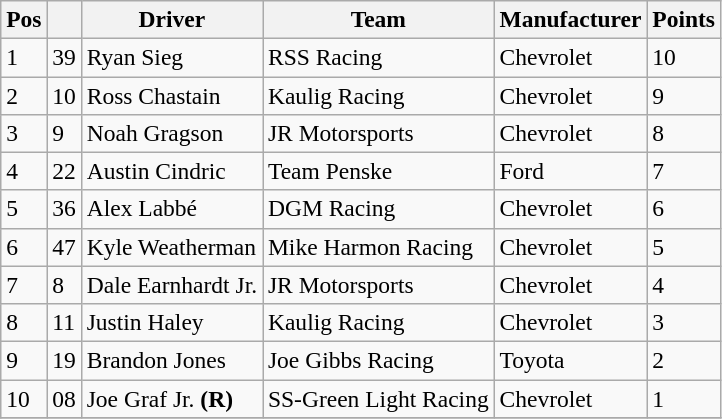<table class="wikitable" style="font-size:98%">
<tr>
<th>Pos</th>
<th></th>
<th>Driver</th>
<th>Team</th>
<th>Manufacturer</th>
<th>Points</th>
</tr>
<tr>
<td>1</td>
<td>39</td>
<td>Ryan Sieg</td>
<td>RSS Racing</td>
<td>Chevrolet</td>
<td>10</td>
</tr>
<tr>
<td>2</td>
<td>10</td>
<td>Ross Chastain</td>
<td>Kaulig Racing</td>
<td>Chevrolet</td>
<td>9</td>
</tr>
<tr>
<td>3</td>
<td>9</td>
<td>Noah Gragson</td>
<td>JR Motorsports</td>
<td>Chevrolet</td>
<td>8</td>
</tr>
<tr>
<td>4</td>
<td>22</td>
<td>Austin Cindric</td>
<td>Team Penske</td>
<td>Ford</td>
<td>7</td>
</tr>
<tr>
<td>5</td>
<td>36</td>
<td>Alex Labbé</td>
<td>DGM Racing</td>
<td>Chevrolet</td>
<td>6</td>
</tr>
<tr>
<td>6</td>
<td>47</td>
<td>Kyle Weatherman</td>
<td>Mike Harmon Racing</td>
<td>Chevrolet</td>
<td>5</td>
</tr>
<tr>
<td>7</td>
<td>8</td>
<td>Dale Earnhardt Jr.</td>
<td>JR Motorsports</td>
<td>Chevrolet</td>
<td>4</td>
</tr>
<tr>
<td>8</td>
<td>11</td>
<td>Justin Haley</td>
<td>Kaulig Racing</td>
<td>Chevrolet</td>
<td>3</td>
</tr>
<tr>
<td>9</td>
<td>19</td>
<td>Brandon Jones</td>
<td>Joe Gibbs Racing</td>
<td>Toyota</td>
<td>2</td>
</tr>
<tr>
<td>10</td>
<td>08</td>
<td>Joe Graf Jr. <strong>(R)</strong></td>
<td>SS-Green Light Racing</td>
<td>Chevrolet</td>
<td>1</td>
</tr>
<tr>
</tr>
</table>
